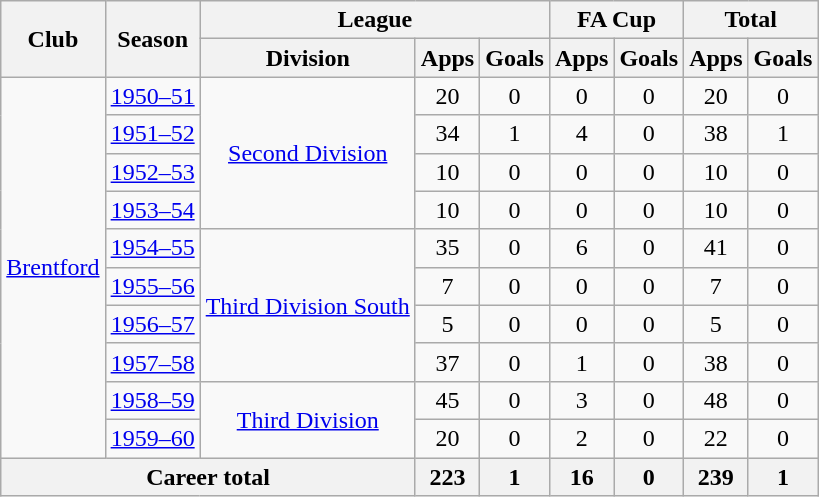<table class="wikitable" style="text-align: center;">
<tr>
<th rowspan="2">Club</th>
<th rowspan="2">Season</th>
<th colspan="3">League</th>
<th colspan="2">FA Cup</th>
<th colspan="2">Total</th>
</tr>
<tr>
<th>Division</th>
<th>Apps</th>
<th>Goals</th>
<th>Apps</th>
<th>Goals</th>
<th>Apps</th>
<th>Goals</th>
</tr>
<tr>
<td rowspan="10"><a href='#'>Brentford</a></td>
<td><a href='#'>1950–51</a></td>
<td rowspan="4"><a href='#'>Second Division</a></td>
<td>20</td>
<td>0</td>
<td>0</td>
<td>0</td>
<td>20</td>
<td>0</td>
</tr>
<tr>
<td><a href='#'>1951–52</a></td>
<td>34</td>
<td>1</td>
<td>4</td>
<td>0</td>
<td>38</td>
<td>1</td>
</tr>
<tr>
<td><a href='#'>1952–53</a></td>
<td>10</td>
<td>0</td>
<td>0</td>
<td>0</td>
<td>10</td>
<td>0</td>
</tr>
<tr>
<td><a href='#'>1953–54</a></td>
<td>10</td>
<td>0</td>
<td>0</td>
<td>0</td>
<td>10</td>
<td>0</td>
</tr>
<tr>
<td><a href='#'>1954–55</a></td>
<td rowspan="4"><a href='#'>Third Division South</a></td>
<td>35</td>
<td>0</td>
<td>6</td>
<td>0</td>
<td>41</td>
<td>0</td>
</tr>
<tr>
<td><a href='#'>1955–56</a></td>
<td>7</td>
<td>0</td>
<td>0</td>
<td>0</td>
<td>7</td>
<td>0</td>
</tr>
<tr>
<td><a href='#'>1956–57</a></td>
<td>5</td>
<td>0</td>
<td>0</td>
<td>0</td>
<td>5</td>
<td>0</td>
</tr>
<tr>
<td><a href='#'>1957–58</a></td>
<td>37</td>
<td>0</td>
<td>1</td>
<td>0</td>
<td>38</td>
<td>0</td>
</tr>
<tr>
<td><a href='#'>1958–59</a></td>
<td rowspan="2"><a href='#'>Third Division</a></td>
<td>45</td>
<td>0</td>
<td>3</td>
<td>0</td>
<td>48</td>
<td>0</td>
</tr>
<tr>
<td><a href='#'>1959–60</a></td>
<td>20</td>
<td>0</td>
<td>2</td>
<td>0</td>
<td>22</td>
<td>0</td>
</tr>
<tr>
<th colspan="3">Career total</th>
<th>223</th>
<th>1</th>
<th>16</th>
<th>0</th>
<th>239</th>
<th>1</th>
</tr>
</table>
